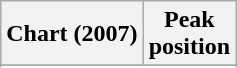<table class="wikitable sortable plainrowheaders" style="text-align:center">
<tr>
<th scope="col">Chart (2007)</th>
<th scope="col">Peak<br> position</th>
</tr>
<tr>
</tr>
<tr>
</tr>
<tr>
</tr>
</table>
